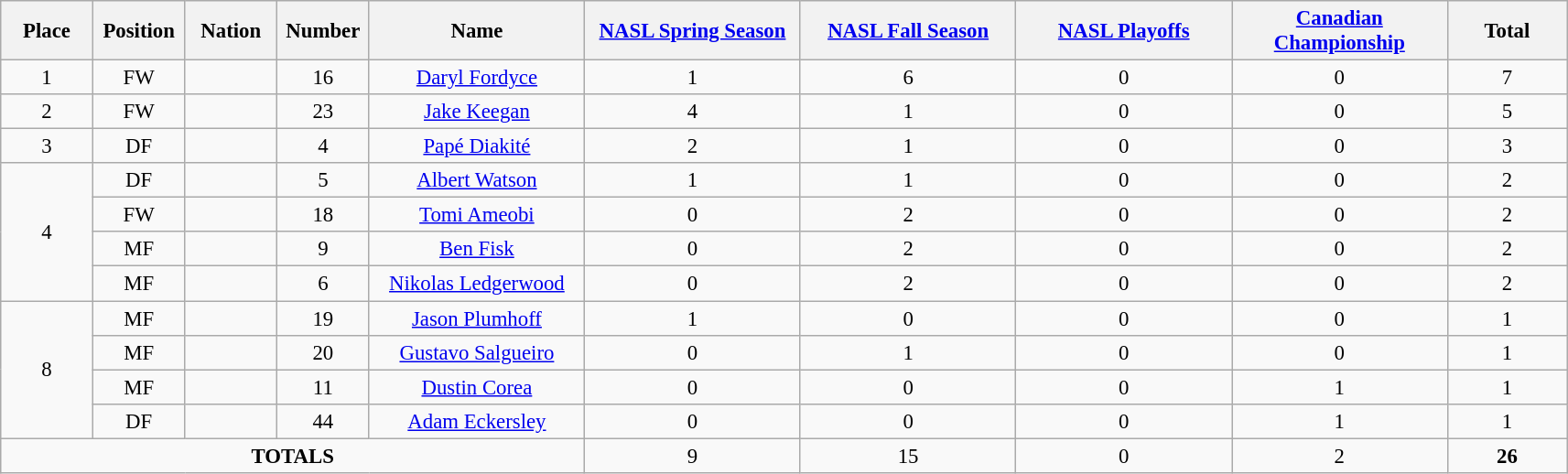<table class="wikitable" style="font-size: 95%; text-align: center;">
<tr>
<th width=60>Place</th>
<th width=60>Position</th>
<th width=60>Nation</th>
<th width=60>Number</th>
<th width=150>Name</th>
<th width=150><a href='#'>NASL Spring Season</a></th>
<th width=150><a href='#'>NASL Fall Season</a></th>
<th width=150><a href='#'>NASL Playoffs</a></th>
<th width=150><a href='#'>Canadian Championship</a></th>
<th width=80><strong>Total</strong></th>
</tr>
<tr>
<td>1</td>
<td>FW</td>
<td></td>
<td>16</td>
<td><a href='#'>Daryl Fordyce</a></td>
<td>1</td>
<td>6</td>
<td>0</td>
<td>0</td>
<td>7</td>
</tr>
<tr>
<td>2</td>
<td>FW</td>
<td></td>
<td>23</td>
<td><a href='#'>Jake Keegan</a></td>
<td>4</td>
<td>1</td>
<td>0</td>
<td>0</td>
<td>5</td>
</tr>
<tr>
<td>3</td>
<td>DF</td>
<td></td>
<td>4</td>
<td><a href='#'>Papé Diakité</a></td>
<td>2</td>
<td>1</td>
<td>0</td>
<td>0</td>
<td>3</td>
</tr>
<tr>
<td rowspan="4">4</td>
<td>DF</td>
<td></td>
<td>5</td>
<td><a href='#'>Albert Watson</a></td>
<td>1</td>
<td>1</td>
<td>0</td>
<td>0</td>
<td>2</td>
</tr>
<tr>
<td>FW</td>
<td></td>
<td>18</td>
<td><a href='#'>Tomi Ameobi</a></td>
<td>0</td>
<td>2</td>
<td>0</td>
<td>0</td>
<td>2</td>
</tr>
<tr>
<td>MF</td>
<td></td>
<td>9</td>
<td><a href='#'>Ben Fisk</a></td>
<td>0</td>
<td>2</td>
<td>0</td>
<td>0</td>
<td>2</td>
</tr>
<tr>
<td>MF</td>
<td></td>
<td>6</td>
<td><a href='#'>Nikolas Ledgerwood</a></td>
<td>0</td>
<td>2</td>
<td>0</td>
<td>0</td>
<td>2</td>
</tr>
<tr>
<td rowspan="4">8</td>
<td>MF</td>
<td></td>
<td>19</td>
<td><a href='#'>Jason Plumhoff</a></td>
<td>1</td>
<td>0</td>
<td>0</td>
<td>0</td>
<td>1</td>
</tr>
<tr>
<td>MF</td>
<td></td>
<td>20</td>
<td><a href='#'>Gustavo Salgueiro</a></td>
<td>0</td>
<td>1</td>
<td>0</td>
<td>0</td>
<td>1</td>
</tr>
<tr>
<td>MF</td>
<td></td>
<td>11</td>
<td><a href='#'>Dustin Corea</a></td>
<td>0</td>
<td>0</td>
<td>0</td>
<td>1</td>
<td>1</td>
</tr>
<tr>
<td>DF</td>
<td></td>
<td>44</td>
<td><a href='#'>Adam Eckersley</a></td>
<td>0</td>
<td>0</td>
<td>0</td>
<td>1</td>
<td>1</td>
</tr>
<tr>
<td colspan="5"><strong>TOTALS</strong></td>
<td>9</td>
<td>15</td>
<td>0</td>
<td>2</td>
<td><strong>26</strong></td>
</tr>
</table>
